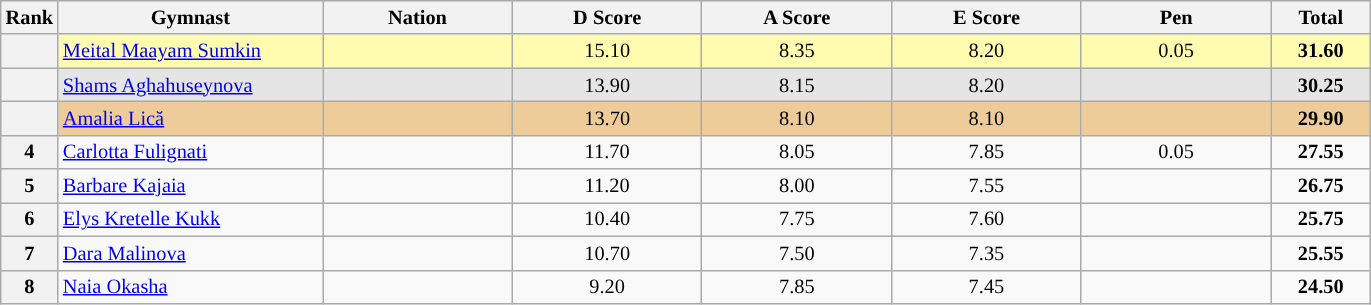<table class="wikitable sortable" style="text-align:center; font-size:85%">
<tr>
<th scope="col" style="width:20px;">Rank</th>
<th ! scope="col" style="width:170px;">Gymnast</th>
<th ! scope="col" style="width:120px;">Nation</th>
<th ! scope="col" style="width:120px;">D Score</th>
<th ! scope="col" style="width:120px;">A Score</th>
<th ! scope="col" style="width:120px;">E Score</th>
<th ! scope="col" style="width:120px;">Pen</th>
<th scope="col" style="width:60px;" !>Total</th>
</tr>
<tr bgcolor=fffcaf>
<th scope=row></th>
<td align=left><a href='#'>Meital Maayam Sumkin</a></td>
<td style="text-align:left;"></td>
<td>15.10</td>
<td>8.35</td>
<td>8.20</td>
<td>0.05</td>
<td><strong>31.60</strong></td>
</tr>
<tr bgcolor=e5e5e5>
<th scope=row></th>
<td align=left><a href='#'>Shams Aghahuseynova</a></td>
<td style="text-align:left;"></td>
<td>13.90</td>
<td>8.15</td>
<td>8.20</td>
<td></td>
<td><strong>30.25</strong></td>
</tr>
<tr bgcolor=eecc99>
<th scope=row></th>
<td align=left><a href='#'>Amalia Lică</a></td>
<td style="text-align:left;"></td>
<td>13.70</td>
<td>8.10</td>
<td>8.10</td>
<td></td>
<td><strong>29.90</strong></td>
</tr>
<tr>
<th scope=row>4</th>
<td align=left><a href='#'>Carlotta Fulignati</a></td>
<td style="text-align:left;"></td>
<td>11.70</td>
<td>8.05</td>
<td>7.85</td>
<td>0.05</td>
<td><strong>27.55</strong></td>
</tr>
<tr>
<th scope=row>5</th>
<td align=left><a href='#'>Barbare Kajaia</a></td>
<td style="text-align:left;"></td>
<td>11.20</td>
<td>8.00</td>
<td>7.55</td>
<td></td>
<td><strong>26.75</strong></td>
</tr>
<tr>
<th scope=row>6</th>
<td align=left><a href='#'>Elys Kretelle Kukk</a></td>
<td style="text-align:left;"></td>
<td>10.40</td>
<td>7.75</td>
<td>7.60</td>
<td></td>
<td><strong>25.75</strong></td>
</tr>
<tr>
<th scope=row>7</th>
<td align=left><a href='#'>Dara Malinova</a></td>
<td style="text-align:left;"></td>
<td>10.70</td>
<td>7.50</td>
<td>7.35</td>
<td></td>
<td><strong>25.55</strong></td>
</tr>
<tr>
<th scope=row>8</th>
<td align=left><a href='#'>Naia Okasha</a></td>
<td style="text-align:left;"></td>
<td>9.20</td>
<td>7.85</td>
<td>7.45</td>
<td></td>
<td><strong>24.50</strong></td>
</tr>
</table>
